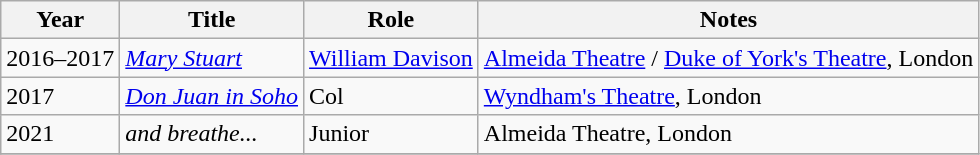<table class="wikitable sortable">
<tr>
<th>Year</th>
<th>Title</th>
<th>Role</th>
<th class="unsortable">Notes</th>
</tr>
<tr>
<td>2016–2017</td>
<td><em><a href='#'>Mary Stuart</a></em></td>
<td><a href='#'>William Davison</a></td>
<td><a href='#'>Almeida Theatre</a> / <a href='#'>Duke of York's Theatre</a>, London</td>
</tr>
<tr>
<td>2017</td>
<td><em><a href='#'>Don Juan in Soho</a></em></td>
<td>Col</td>
<td><a href='#'>Wyndham's Theatre</a>, London</td>
</tr>
<tr>
<td>2021</td>
<td><em>and breathe...</em></td>
<td>Junior</td>
<td>Almeida Theatre, London</td>
</tr>
<tr>
</tr>
</table>
